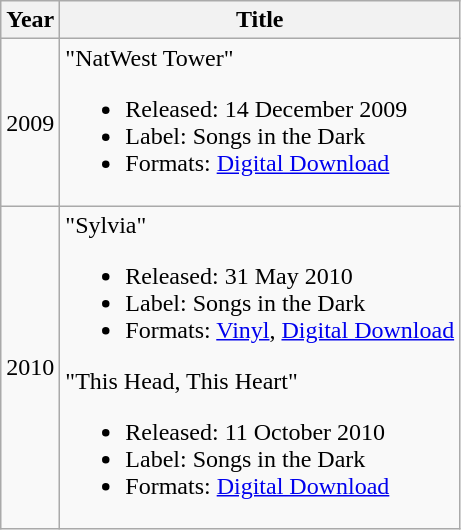<table class="wikitable">
<tr>
<th>Year</th>
<th>Title</th>
</tr>
<tr>
<td>2009</td>
<td>"NatWest Tower"<br><ul><li>Released: 14 December 2009</li><li>Label: Songs in the Dark</li><li>Formats: <a href='#'>Digital Download</a></li></ul></td>
</tr>
<tr>
<td>2010</td>
<td>"Sylvia"<br><ul><li>Released: 31 May 2010</li><li>Label: Songs in the Dark</li><li>Formats: <a href='#'>Vinyl</a>, <a href='#'>Digital Download</a></li></ul>"This Head, This Heart"<ul><li>Released: 11 October 2010</li><li>Label: Songs in the Dark</li><li>Formats: <a href='#'>Digital Download</a></li></ul></td>
</tr>
</table>
